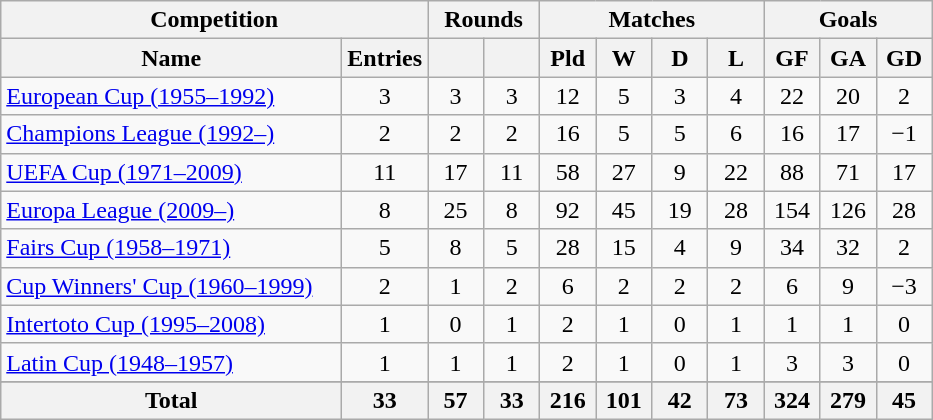<table class="wikitable sortable collapsible" style="text-align:center">
<tr>
<th scope="col" colspan="2">Competition</th>
<th scope="col" colspan="2">Rounds</th>
<th scope="col" colspan="4">Matches</th>
<th scope="col" colspan="3">Goals</th>
</tr>
<tr>
<th scope="col" width=220>Name</th>
<th scope="col" width=30>Entries</th>
<th scope="col" width=30></th>
<th scope="col" width=30></th>
<th scope="col" width=30>Pld</th>
<th scope="col" width=30>W</th>
<th scope="col" width=30>D</th>
<th scope="col" width=30>L</th>
<th scope="col" width=30>GF</th>
<th scope="col" width=30>GA</th>
<th scope="col" width=30>GD</th>
</tr>
<tr>
<td scope="row" align=left><a href='#'>European Cup (1955–1992)</a></td>
<td>3</td>
<td>3</td>
<td>3</td>
<td>12</td>
<td>5</td>
<td>3</td>
<td>4</td>
<td>22</td>
<td>20</td>
<td>2</td>
</tr>
<tr>
<td scope="row" align=left><a href='#'>Champions League (1992–)</a></td>
<td>2</td>
<td>2</td>
<td>2</td>
<td>16</td>
<td>5</td>
<td>5</td>
<td>6</td>
<td>16</td>
<td>17</td>
<td>−1</td>
</tr>
<tr>
<td scope="row" align=left><a href='#'>UEFA Cup (1971–2009)</a></td>
<td>11</td>
<td>17</td>
<td>11</td>
<td>58</td>
<td>27</td>
<td>9</td>
<td>22</td>
<td>88</td>
<td>71</td>
<td>17</td>
</tr>
<tr>
<td scope="row" align=left><a href='#'>Europa League (2009–)</a></td>
<td>8</td>
<td>25</td>
<td>8</td>
<td>92</td>
<td>45</td>
<td>19</td>
<td>28</td>
<td>154</td>
<td>126</td>
<td>28</td>
</tr>
<tr>
<td scope="row" align=left><a href='#'>Fairs Cup (1958–1971)</a></td>
<td>5</td>
<td>8</td>
<td>5</td>
<td>28</td>
<td>15</td>
<td>4</td>
<td>9</td>
<td>34</td>
<td>32</td>
<td>2</td>
</tr>
<tr>
<td scope="row" align=left><a href='#'>Cup Winners' Cup (1960–1999)</a></td>
<td>2</td>
<td>1</td>
<td>2</td>
<td>6</td>
<td>2</td>
<td>2</td>
<td>2</td>
<td>6</td>
<td>9</td>
<td>−3</td>
</tr>
<tr>
<td scope="row" align=left><a href='#'>Intertoto Cup (1995–2008)</a></td>
<td>1</td>
<td>0</td>
<td>1</td>
<td>2</td>
<td>1</td>
<td>0</td>
<td>1</td>
<td>1</td>
<td>1</td>
<td>0</td>
</tr>
<tr>
<td scope="row" align=left><a href='#'>Latin Cup (1948–1957)</a></td>
<td>1</td>
<td>1</td>
<td>1</td>
<td>2</td>
<td>1</td>
<td>0</td>
<td>1</td>
<td>3</td>
<td>3</td>
<td>0</td>
</tr>
<tr>
</tr>
<tr class="sortbottom">
<th scope="row" align=left>Total</th>
<th>33</th>
<th>57</th>
<th>33</th>
<th>216</th>
<th>101</th>
<th>42</th>
<th>73</th>
<th>324</th>
<th>279</th>
<th>45</th>
</tr>
</table>
